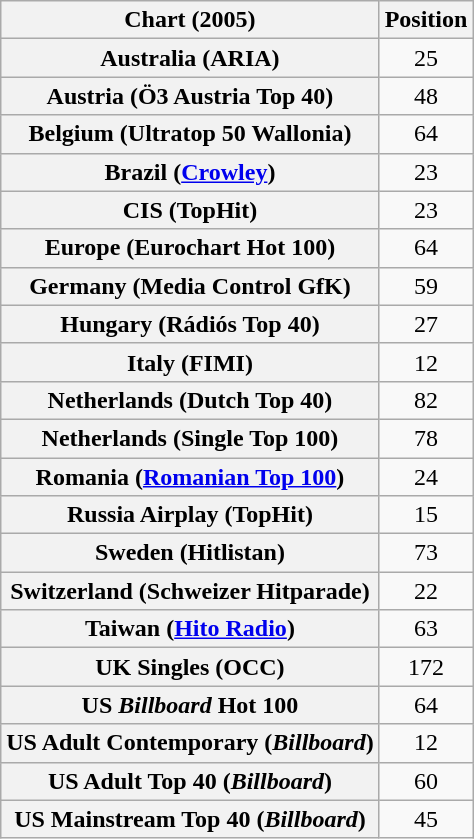<table class="wikitable sortable plainrowheaders" style="text-align:center">
<tr>
<th>Chart (2005)</th>
<th>Position</th>
</tr>
<tr>
<th scope="row">Australia (ARIA)</th>
<td>25</td>
</tr>
<tr>
<th scope="row">Austria (Ö3 Austria Top 40)</th>
<td>48</td>
</tr>
<tr>
<th scope="row">Belgium (Ultratop 50 Wallonia)</th>
<td>64</td>
</tr>
<tr>
<th scope="row">Brazil (<a href='#'>Crowley</a>)</th>
<td>23</td>
</tr>
<tr>
<th scope="row">CIS (TopHit)</th>
<td>23</td>
</tr>
<tr>
<th scope="row">Europe (Eurochart Hot 100)</th>
<td>64</td>
</tr>
<tr>
<th scope="row">Germany (Media Control GfK)</th>
<td>59</td>
</tr>
<tr>
<th scope="row">Hungary (Rádiós Top 40)</th>
<td>27</td>
</tr>
<tr>
<th scope="row">Italy (FIMI)</th>
<td>12</td>
</tr>
<tr>
<th scope="row">Netherlands (Dutch Top 40)</th>
<td>82</td>
</tr>
<tr>
<th scope="row">Netherlands (Single Top 100)</th>
<td>78</td>
</tr>
<tr>
<th scope="row">Romania (<a href='#'>Romanian Top 100</a>)</th>
<td>24</td>
</tr>
<tr>
<th scope="row">Russia Airplay (TopHit)</th>
<td>15</td>
</tr>
<tr>
<th scope="row">Sweden (Hitlistan)</th>
<td>73</td>
</tr>
<tr>
<th scope="row">Switzerland (Schweizer Hitparade)</th>
<td>22</td>
</tr>
<tr>
<th scope="row">Taiwan (<a href='#'>Hito Radio</a>)</th>
<td>63</td>
</tr>
<tr>
<th scope="row">UK Singles (OCC)</th>
<td>172</td>
</tr>
<tr>
<th scope="row">US <em>Billboard</em> Hot 100</th>
<td>64</td>
</tr>
<tr>
<th scope="row">US Adult Contemporary (<em>Billboard</em>)</th>
<td>12</td>
</tr>
<tr>
<th scope="row">US Adult Top 40 (<em>Billboard</em>)</th>
<td>60</td>
</tr>
<tr>
<th scope="row">US Mainstream Top 40 (<em>Billboard</em>)</th>
<td>45</td>
</tr>
</table>
